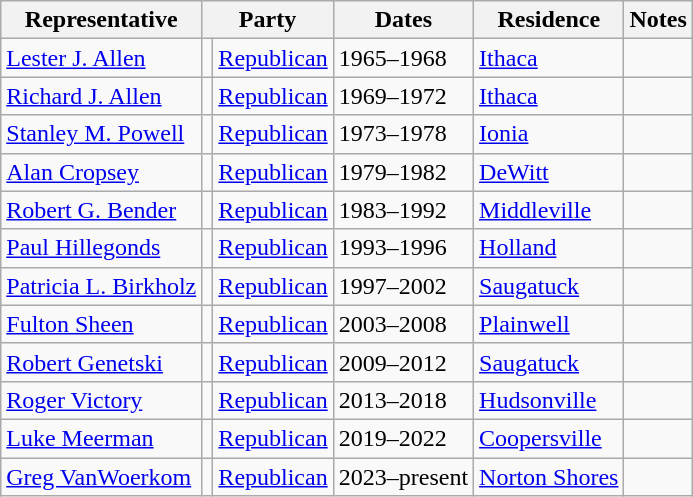<table class=wikitable>
<tr valign=bottom>
<th>Representative</th>
<th colspan="2">Party</th>
<th>Dates</th>
<th>Residence</th>
<th>Notes</th>
</tr>
<tr>
<td><a href='#'>Lester J. Allen</a></td>
<td bgcolor=></td>
<td><a href='#'>Republican</a></td>
<td>1965–1968</td>
<td><a href='#'>Ithaca</a></td>
<td></td>
</tr>
<tr>
<td><a href='#'>Richard J. Allen</a></td>
<td bgcolor=></td>
<td><a href='#'>Republican</a></td>
<td>1969–1972</td>
<td><a href='#'>Ithaca</a></td>
<td></td>
</tr>
<tr>
<td><a href='#'>Stanley M. Powell</a></td>
<td bgcolor=></td>
<td><a href='#'>Republican</a></td>
<td>1973–1978</td>
<td><a href='#'>Ionia</a></td>
<td></td>
</tr>
<tr>
<td><a href='#'>Alan Cropsey</a></td>
<td bgcolor=></td>
<td><a href='#'>Republican</a></td>
<td>1979–1982</td>
<td><a href='#'>DeWitt</a></td>
<td></td>
</tr>
<tr>
<td><a href='#'>Robert G. Bender</a></td>
<td bgcolor=></td>
<td><a href='#'>Republican</a></td>
<td>1983–1992</td>
<td><a href='#'>Middleville</a></td>
<td></td>
</tr>
<tr>
<td><a href='#'>Paul Hillegonds</a></td>
<td bgcolor=></td>
<td><a href='#'>Republican</a></td>
<td>1993–1996</td>
<td><a href='#'>Holland</a></td>
<td></td>
</tr>
<tr>
<td><a href='#'>Patricia L. Birkholz</a></td>
<td bgcolor=></td>
<td><a href='#'>Republican</a></td>
<td>1997–2002</td>
<td><a href='#'>Saugatuck</a></td>
<td></td>
</tr>
<tr>
<td><a href='#'>Fulton Sheen</a></td>
<td bgcolor=></td>
<td><a href='#'>Republican</a></td>
<td>2003–2008</td>
<td><a href='#'>Plainwell</a></td>
<td></td>
</tr>
<tr>
<td><a href='#'>Robert Genetski</a></td>
<td bgcolor=></td>
<td><a href='#'>Republican</a></td>
<td>2009–2012</td>
<td><a href='#'>Saugatuck</a></td>
<td></td>
</tr>
<tr>
<td><a href='#'>Roger Victory</a></td>
<td bgcolor=></td>
<td><a href='#'>Republican</a></td>
<td>2013–2018</td>
<td><a href='#'>Hudsonville</a></td>
<td></td>
</tr>
<tr>
<td><a href='#'>Luke Meerman</a></td>
<td bgcolor=></td>
<td><a href='#'>Republican</a></td>
<td>2019–2022</td>
<td><a href='#'>Coopersville</a></td>
<td></td>
</tr>
<tr>
<td><a href='#'>Greg VanWoerkom</a></td>
<td bgcolor=></td>
<td><a href='#'>Republican</a></td>
<td>2023–present</td>
<td><a href='#'>Norton Shores</a></td>
<td></td>
</tr>
</table>
